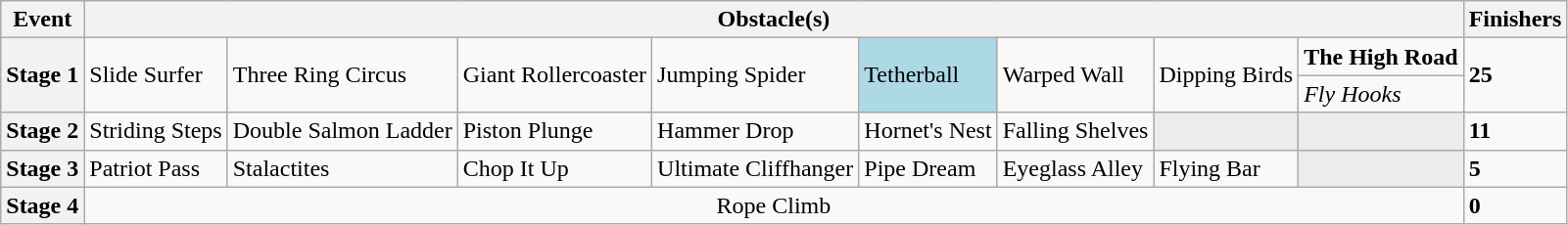<table class="wikitable">
<tr>
<th>Event</th>
<th colspan="8">Obstacle(s)</th>
<th>Finishers</th>
</tr>
<tr>
<th rowspan="2">Stage 1</th>
<td rowspan="2">Slide Surfer</td>
<td rowspan="2">Three Ring Circus</td>
<td rowspan="2">Giant Rollercoaster</td>
<td rowspan="2">Jumping Spider</td>
<td rowspan="2" bgcolor="lightblue">Tetherball</td>
<td rowspan="2">Warped Wall</td>
<td rowspan="2">Dipping Birds</td>
<td><strong>The High Road</strong></td>
<td rowspan="2"><strong>25</strong></td>
</tr>
<tr>
<td><em>Fly Hooks</em></td>
</tr>
<tr>
<th>Stage 2</th>
<td>Striding Steps</td>
<td>Double Salmon Ladder</td>
<td>Piston Plunge</td>
<td>Hammer Drop</td>
<td>Hornet's Nest</td>
<td>Falling Shelves</td>
<td colspan="1" style="background:#ECECEC;"></td>
<td colspan="1" style="background:#ECECEC;"></td>
<td><strong>11</strong></td>
</tr>
<tr>
<th>Stage 3</th>
<td>Patriot Pass</td>
<td>Stalactites</td>
<td>Chop It Up</td>
<td>Ultimate Cliffhanger</td>
<td>Pipe Dream</td>
<td>Eyeglass Alley</td>
<td>Flying Bar</td>
<td colspan="1" style="background:#ECECEC;"></td>
<td><strong>5</strong></td>
</tr>
<tr>
<th>Stage 4</th>
<td colspan="8" align="center">Rope Climb</td>
<td><strong>0</strong></td>
</tr>
</table>
